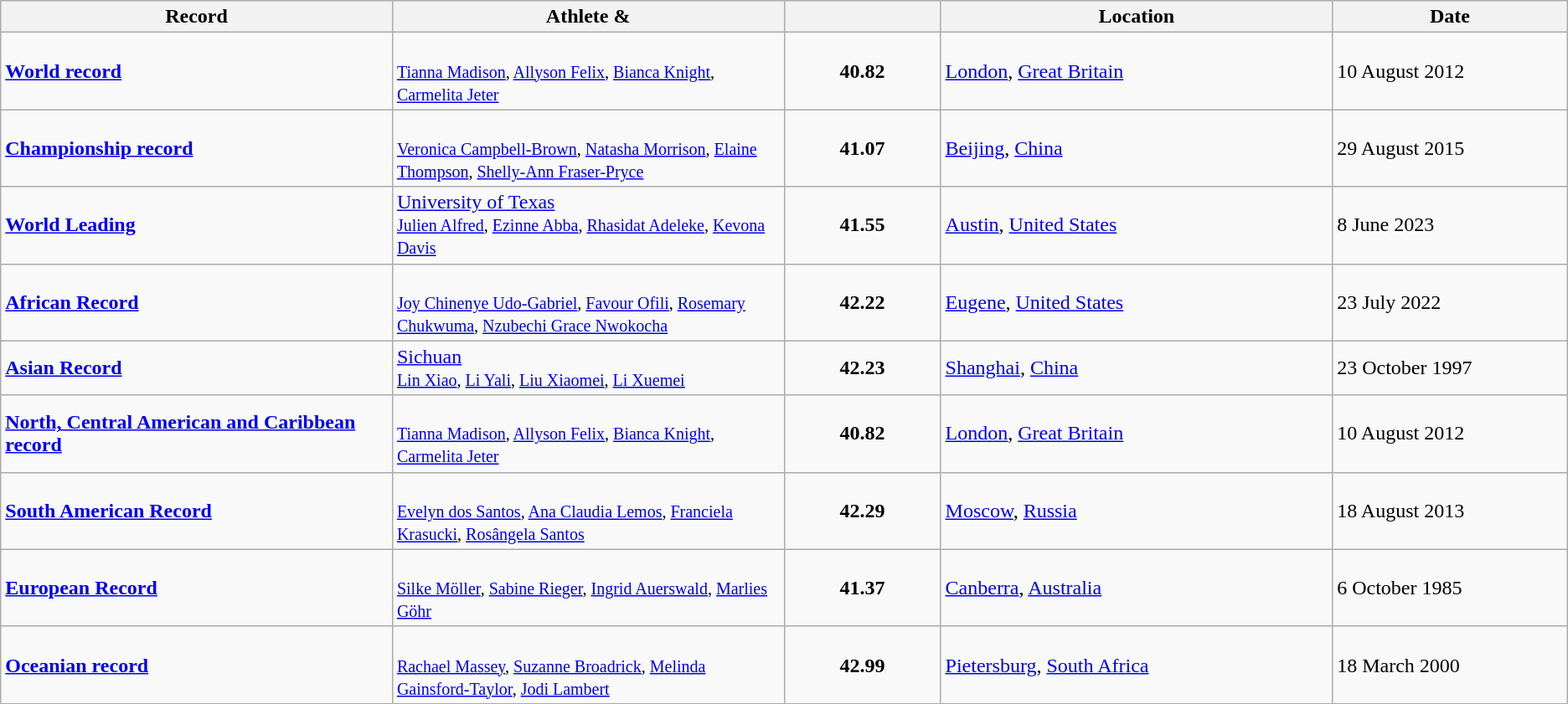<table class="wikitable">
<tr>
<th width=25% align=center>Record</th>
<th width=25% align=center>Athlete & </th>
<th width=10% align=center></th>
<th width=25% align=center>Location</th>
<th width=15% align=center>Date</th>
</tr>
<tr>
<td><strong><a href='#'>World record</a></strong></td>
<td><br><small><a href='#'>Tianna Madison</a>, <a href='#'>Allyson Felix</a>, <a href='#'>Bianca Knight</a>, <a href='#'>Carmelita Jeter</a></small></td>
<td align=center><strong>40.82</strong></td>
<td><a href='#'>London</a>, <a href='#'>Great Britain</a></td>
<td>10 August 2012</td>
</tr>
<tr>
<td><strong><a href='#'>Championship record</a></strong></td>
<td><br><small><a href='#'>Veronica Campbell-Brown</a>, <a href='#'>Natasha Morrison</a>, <a href='#'>Elaine Thompson</a>, <a href='#'>Shelly-Ann Fraser-Pryce</a></small></td>
<td align=center><strong>41.07</strong></td>
<td><a href='#'>Beijing</a>, <a href='#'>China</a></td>
<td>29 August 2015</td>
</tr>
<tr>
<td><strong><a href='#'>World Leading</a></strong></td>
<td><a href='#'>University of Texas</a><br><small><a href='#'>Julien Alfred</a>, <a href='#'>Ezinne Abba</a>, <a href='#'>Rhasidat Adeleke</a>, <a href='#'>Kevona Davis</a></small></td>
<td align=center><strong>41.55</strong></td>
<td><a href='#'>Austin</a>, <a href='#'>United States</a></td>
<td>8 June 2023</td>
</tr>
<tr>
<td><strong><a href='#'>African Record</a></strong></td>
<td><br><small><a href='#'>Joy Chinenye Udo-Gabriel</a>, <a href='#'>Favour Ofili</a>, <a href='#'>Rosemary Chukwuma</a>, <a href='#'>Nzubechi Grace Nwokocha</a></small></td>
<td align=center><strong>42.22</strong></td>
<td><a href='#'>Eugene</a>, <a href='#'>United States</a></td>
<td>23 July 2022</td>
</tr>
<tr>
<td><strong><a href='#'>Asian Record</a></strong></td>
<td> <a href='#'>Sichuan</a><br><small><a href='#'>Lin Xiao</a>, <a href='#'>Li Yali</a>, <a href='#'>Liu Xiaomei</a>, <a href='#'>Li Xuemei</a></small></td>
<td align=center><strong>42.23</strong></td>
<td><a href='#'>Shanghai</a>, <a href='#'>China</a></td>
<td>23 October 1997</td>
</tr>
<tr>
<td><strong><a href='#'>North, Central American and Caribbean record</a></strong></td>
<td><br><small><a href='#'>Tianna Madison</a>, <a href='#'>Allyson Felix</a>, <a href='#'>Bianca Knight</a>, <a href='#'>Carmelita Jeter</a></small></td>
<td align=center><strong>40.82</strong></td>
<td><a href='#'>London</a>, <a href='#'>Great Britain</a></td>
<td>10 August 2012</td>
</tr>
<tr>
<td><strong><a href='#'>South American Record</a></strong></td>
<td><br><small><a href='#'>Evelyn dos Santos</a>, <a href='#'>Ana Claudia Lemos</a>, <a href='#'>Franciela Krasucki</a>, <a href='#'>Rosângela Santos</a></small></td>
<td align=center><strong>42.29</strong></td>
<td><a href='#'>Moscow</a>, <a href='#'>Russia</a></td>
<td>18 August 2013</td>
</tr>
<tr>
<td><strong><a href='#'>European Record</a></strong></td>
<td><br><small><a href='#'>Silke Möller</a>, <a href='#'>Sabine Rieger</a>, <a href='#'>Ingrid Auerswald</a>, <a href='#'>Marlies Göhr</a></small></td>
<td align=center><strong>41.37</strong></td>
<td><a href='#'>Canberra</a>, <a href='#'>Australia</a></td>
<td>6 October 1985</td>
</tr>
<tr>
<td><strong><a href='#'>Oceanian record</a></strong></td>
<td><br><small><a href='#'>Rachael Massey</a>, <a href='#'>Suzanne Broadrick</a>, <a href='#'>Melinda Gainsford-Taylor</a>, <a href='#'>Jodi Lambert</a></small></td>
<td align=center><strong>42.99</strong></td>
<td><a href='#'>Pietersburg</a>, <a href='#'>South Africa</a></td>
<td>18 March 2000</td>
</tr>
</table>
